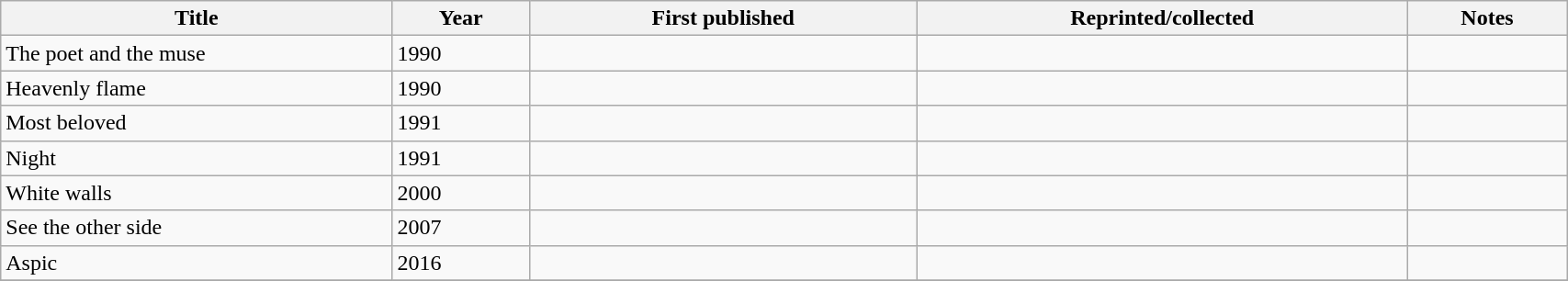<table class='wikitable sortable' width='90%'>
<tr>
<th width=25%>Title</th>
<th>Year</th>
<th>First published</th>
<th>Reprinted/collected</th>
<th>Notes</th>
</tr>
<tr>
<td data-sort-value="poet and the muse">The poet and the muse</td>
<td>1990</td>
<td></td>
<td></td>
<td></td>
</tr>
<tr>
<td>Heavenly flame</td>
<td>1990</td>
<td></td>
<td></td>
<td></td>
</tr>
<tr>
<td>Most beloved</td>
<td>1991</td>
<td></td>
<td></td>
<td></td>
</tr>
<tr>
<td>Night</td>
<td>1991</td>
<td></td>
<td></td>
<td></td>
</tr>
<tr>
<td>White walls</td>
<td>2000</td>
<td></td>
<td></td>
<td></td>
</tr>
<tr>
<td>See the other side</td>
<td>2007</td>
<td></td>
<td></td>
<td></td>
</tr>
<tr>
<td>Aspic</td>
<td>2016</td>
<td></td>
<td></td>
<td></td>
</tr>
<tr>
</tr>
</table>
